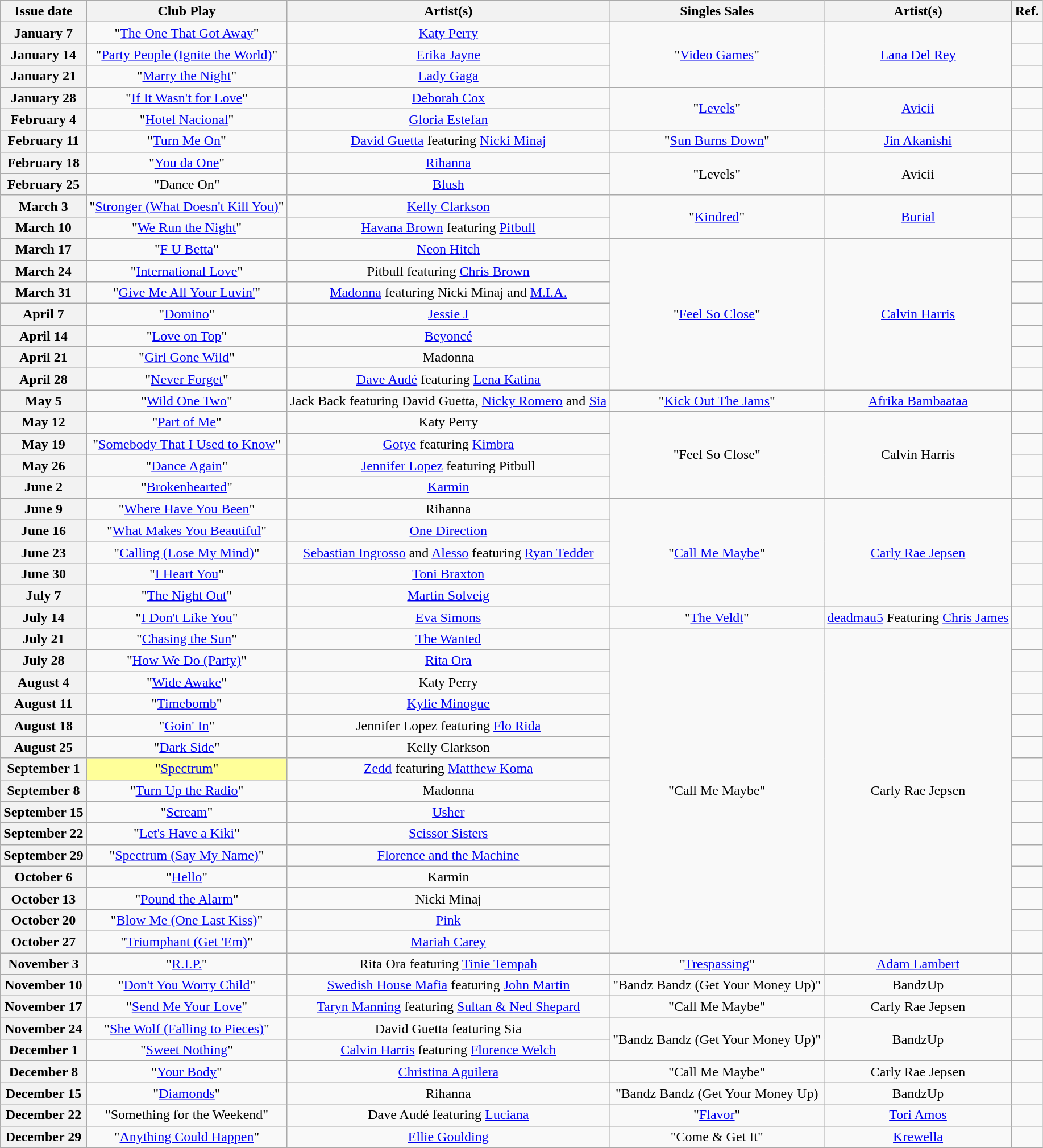<table class="wikitable sortable plainrowheaders" style="text-align:center;">
<tr>
<th scope="col" class="unsortable">Issue date</th>
<th scope="col" class="unsortable">Club Play</th>
<th scope="col" class="unsortable">Artist(s)</th>
<th scope="col" class="unsortable">Singles Sales</th>
<th scope="col" class="unsortable">Artist(s)</th>
<th scope="col" class="unsortable">Ref.</th>
</tr>
<tr>
<th scope=row>January 7</th>
<td>"<a href='#'>The One That Got Away</a>"</td>
<td><a href='#'>Katy Perry</a></td>
<td rowspan="3">"<a href='#'>Video Games</a>"</td>
<td rowspan="3"><a href='#'>Lana Del Rey</a></td>
<td></td>
</tr>
<tr>
<th scope=row>January 14</th>
<td>"<a href='#'>Party People (Ignite the World)</a>"</td>
<td><a href='#'>Erika Jayne</a></td>
<td></td>
</tr>
<tr>
<th scope=row>January 21</th>
<td>"<a href='#'>Marry the Night</a>"</td>
<td><a href='#'>Lady Gaga</a></td>
<td></td>
</tr>
<tr>
<th scope=row>January 28</th>
<td>"<a href='#'>If It Wasn't for Love</a>"</td>
<td><a href='#'>Deborah Cox</a></td>
<td rowspan="2">"<a href='#'>Levels</a>"</td>
<td rowspan="2"><a href='#'>Avicii</a></td>
<td></td>
</tr>
<tr>
<th scope=row>February 4</th>
<td>"<a href='#'>Hotel Nacional</a>"</td>
<td><a href='#'>Gloria Estefan</a></td>
<td></td>
</tr>
<tr>
<th scope=row>February 11</th>
<td>"<a href='#'>Turn Me On</a>"</td>
<td><a href='#'>David Guetta</a> featuring <a href='#'>Nicki Minaj</a></td>
<td>"<a href='#'>Sun Burns Down</a>"</td>
<td><a href='#'>Jin Akanishi</a></td>
<td></td>
</tr>
<tr>
<th scope=row>February 18</th>
<td>"<a href='#'>You da One</a>"</td>
<td><a href='#'>Rihanna</a></td>
<td rowspan="2">"Levels"</td>
<td rowspan="2">Avicii</td>
<td></td>
</tr>
<tr>
<th scope=row>February 25</th>
<td>"Dance On"</td>
<td><a href='#'>Blush</a></td>
<td></td>
</tr>
<tr>
<th scope=row>March 3</th>
<td>"<a href='#'>Stronger (What Doesn't Kill You)</a>"</td>
<td><a href='#'>Kelly Clarkson</a></td>
<td rowspan="2">"<a href='#'>Kindred</a>"</td>
<td rowspan="2"><a href='#'>Burial</a></td>
<td></td>
</tr>
<tr>
<th scope=row>March 10</th>
<td>"<a href='#'>We Run the Night</a>"</td>
<td><a href='#'>Havana Brown</a> featuring <a href='#'>Pitbull</a></td>
<td></td>
</tr>
<tr>
<th scope=row>March 17</th>
<td>"<a href='#'>F U Betta</a>"</td>
<td><a href='#'>Neon Hitch</a></td>
<td rowspan="7">"<a href='#'>Feel So Close</a>"</td>
<td rowspan="7"><a href='#'>Calvin Harris</a></td>
<td></td>
</tr>
<tr>
<th scope=row>March 24</th>
<td>"<a href='#'>International Love</a>"</td>
<td>Pitbull featuring <a href='#'>Chris Brown</a></td>
<td></td>
</tr>
<tr>
<th scope=row>March 31</th>
<td>"<a href='#'>Give Me All Your Luvin'</a>"</td>
<td><a href='#'>Madonna</a> featuring Nicki Minaj and <a href='#'>M.I.A.</a></td>
<td></td>
</tr>
<tr>
<th scope=row>April 7</th>
<td>"<a href='#'>Domino</a>"</td>
<td><a href='#'>Jessie J</a></td>
<td></td>
</tr>
<tr>
<th scope=row>April 14</th>
<td>"<a href='#'>Love on Top</a>"</td>
<td><a href='#'>Beyoncé</a></td>
<td></td>
</tr>
<tr>
<th scope=row>April 21</th>
<td>"<a href='#'>Girl Gone Wild</a>"</td>
<td>Madonna</td>
<td></td>
</tr>
<tr>
<th scope=row>April 28</th>
<td>"<a href='#'>Never Forget</a>"</td>
<td><a href='#'>Dave Audé</a> featuring <a href='#'>Lena Katina</a></td>
<td></td>
</tr>
<tr>
<th scope=row>May 5</th>
<td>"<a href='#'>Wild One Two</a>"</td>
<td>Jack Back featuring David Guetta, <a href='#'>Nicky Romero</a> and <a href='#'>Sia</a></td>
<td>"<a href='#'>Kick Out The Jams</a>"</td>
<td><a href='#'>Afrika Bambaataa</a></td>
<td></td>
</tr>
<tr>
<th scope=row>May 12</th>
<td>"<a href='#'>Part of Me</a>"</td>
<td>Katy Perry</td>
<td rowspan="4">"Feel So Close"</td>
<td rowspan="4">Calvin Harris</td>
<td></td>
</tr>
<tr>
<th scope=row>May 19</th>
<td>"<a href='#'>Somebody That I Used to Know</a>"</td>
<td><a href='#'>Gotye</a> featuring <a href='#'>Kimbra</a></td>
<td></td>
</tr>
<tr>
<th scope=row>May 26</th>
<td>"<a href='#'>Dance Again</a>"</td>
<td><a href='#'>Jennifer Lopez</a> featuring Pitbull</td>
<td></td>
</tr>
<tr>
<th scope=row>June 2</th>
<td>"<a href='#'>Brokenhearted</a>"</td>
<td><a href='#'>Karmin</a></td>
<td></td>
</tr>
<tr>
<th scope=row>June 9</th>
<td>"<a href='#'>Where Have You Been</a>"</td>
<td>Rihanna</td>
<td rowspan="5">"<a href='#'>Call Me Maybe</a>"</td>
<td rowspan="5"><a href='#'>Carly Rae Jepsen</a></td>
<td></td>
</tr>
<tr>
<th scope=row>June 16</th>
<td>"<a href='#'>What Makes You Beautiful</a>"</td>
<td><a href='#'>One Direction</a></td>
<td></td>
</tr>
<tr>
<th scope=row>June 23</th>
<td>"<a href='#'>Calling (Lose My Mind)</a>"</td>
<td><a href='#'>Sebastian Ingrosso</a> and <a href='#'>Alesso</a> featuring <a href='#'>Ryan Tedder</a></td>
<td></td>
</tr>
<tr>
<th scope=row>June 30</th>
<td>"<a href='#'>I Heart You</a>"</td>
<td><a href='#'>Toni Braxton</a></td>
<td></td>
</tr>
<tr>
<th scope=row>July 7</th>
<td>"<a href='#'>The Night Out</a>"</td>
<td><a href='#'>Martin Solveig</a></td>
<td></td>
</tr>
<tr>
<th scope=row>July 14</th>
<td>"<a href='#'>I Don't Like You</a>"</td>
<td><a href='#'>Eva Simons</a></td>
<td>"<a href='#'>The Veldt</a>"</td>
<td><a href='#'>deadmau5</a> Featuring <a href='#'>Chris James</a></td>
<td></td>
</tr>
<tr>
<th scope=row>July 21</th>
<td>"<a href='#'>Chasing the Sun</a>"</td>
<td><a href='#'>The Wanted</a></td>
<td rowspan="15">"Call Me Maybe"</td>
<td rowspan="15">Carly Rae Jepsen</td>
<td></td>
</tr>
<tr>
<th scope=row>July 28</th>
<td>"<a href='#'>How We Do (Party)</a>"</td>
<td><a href='#'>Rita Ora</a></td>
<td></td>
</tr>
<tr>
<th scope=row>August 4</th>
<td>"<a href='#'>Wide Awake</a>"</td>
<td>Katy Perry</td>
<td></td>
</tr>
<tr>
<th scope=row>August 11</th>
<td>"<a href='#'>Timebomb</a>"</td>
<td><a href='#'>Kylie Minogue</a></td>
<td></td>
</tr>
<tr>
<th scope=row>August 18</th>
<td>"<a href='#'>Goin' In</a>"</td>
<td>Jennifer Lopez featuring <a href='#'>Flo Rida</a></td>
<td></td>
</tr>
<tr>
<th scope=row>August 25</th>
<td>"<a href='#'>Dark Side</a>"</td>
<td>Kelly Clarkson</td>
<td></td>
</tr>
<tr>
<th scope=row>September 1</th>
<td bgcolor=#FFFF99>"<a href='#'>Spectrum</a>" </td>
<td><a href='#'>Zedd</a> featuring <a href='#'>Matthew Koma</a></td>
<td></td>
</tr>
<tr>
<th scope=row>September 8</th>
<td>"<a href='#'>Turn Up the Radio</a>"</td>
<td>Madonna</td>
<td></td>
</tr>
<tr>
<th scope=row>September 15</th>
<td>"<a href='#'>Scream</a>"</td>
<td><a href='#'>Usher</a></td>
<td></td>
</tr>
<tr>
<th scope=row>September 22</th>
<td>"<a href='#'>Let's Have a Kiki</a>"</td>
<td><a href='#'>Scissor Sisters</a></td>
<td></td>
</tr>
<tr>
<th scope=row>September 29</th>
<td>"<a href='#'>Spectrum (Say My Name)</a>"</td>
<td><a href='#'>Florence and the Machine</a></td>
<td></td>
</tr>
<tr>
<th scope=row>October 6</th>
<td>"<a href='#'>Hello</a>"</td>
<td>Karmin</td>
<td></td>
</tr>
<tr>
<th scope=row>October 13</th>
<td>"<a href='#'>Pound the Alarm</a>"</td>
<td>Nicki Minaj</td>
<td></td>
</tr>
<tr>
<th scope=row>October 20</th>
<td>"<a href='#'>Blow Me (One Last Kiss)</a>"</td>
<td><a href='#'>Pink</a></td>
<td></td>
</tr>
<tr>
<th scope=row>October 27</th>
<td>"<a href='#'>Triumphant (Get 'Em)</a>"</td>
<td><a href='#'>Mariah Carey</a></td>
<td></td>
</tr>
<tr>
<th scope=row>November 3</th>
<td>"<a href='#'>R.I.P.</a>"</td>
<td>Rita Ora featuring <a href='#'>Tinie Tempah</a></td>
<td>"<a href='#'>Trespassing</a>"</td>
<td><a href='#'>Adam Lambert</a></td>
<td></td>
</tr>
<tr>
<th scope=row>November 10</th>
<td>"<a href='#'>Don't You Worry Child</a>"</td>
<td><a href='#'>Swedish House Mafia</a> featuring <a href='#'>John Martin</a></td>
<td>"Bandz Bandz (Get Your Money Up)"</td>
<td>BandzUp</td>
<td></td>
</tr>
<tr>
<th scope=row>November 17</th>
<td>"<a href='#'>Send Me Your Love</a>"</td>
<td><a href='#'>Taryn Manning</a> featuring <a href='#'>Sultan & Ned Shepard</a></td>
<td>"Call Me Maybe"</td>
<td>Carly Rae Jepsen</td>
<td></td>
</tr>
<tr>
<th scope=row>November 24</th>
<td>"<a href='#'>She Wolf (Falling to Pieces)</a>"</td>
<td>David Guetta featuring Sia</td>
<td rowspan="2">"Bandz Bandz (Get Your Money Up)"</td>
<td rowspan="2">BandzUp</td>
<td></td>
</tr>
<tr>
<th scope=row>December 1</th>
<td>"<a href='#'>Sweet Nothing</a>"</td>
<td><a href='#'>Calvin Harris</a> featuring <a href='#'>Florence Welch</a></td>
<td></td>
</tr>
<tr>
<th scope=row>December 8</th>
<td>"<a href='#'>Your Body</a>"</td>
<td><a href='#'>Christina Aguilera</a></td>
<td>"Call Me Maybe"</td>
<td>Carly Rae Jepsen</td>
<td></td>
</tr>
<tr>
<th scope=row>December 15</th>
<td>"<a href='#'>Diamonds</a>"</td>
<td>Rihanna</td>
<td>"Bandz Bandz (Get Your Money Up)</td>
<td>BandzUp</td>
<td></td>
</tr>
<tr>
<th scope=row>December 22</th>
<td>"Something for the Weekend"</td>
<td>Dave Audé featuring <a href='#'>Luciana</a></td>
<td>"<a href='#'>Flavor</a>"</td>
<td><a href='#'>Tori Amos</a></td>
<td></td>
</tr>
<tr>
<th scope=row>December 29</th>
<td>"<a href='#'>Anything Could Happen</a>"</td>
<td><a href='#'>Ellie Goulding</a></td>
<td>"Come & Get It"</td>
<td><a href='#'>Krewella</a></td>
<td></td>
</tr>
<tr>
</tr>
</table>
